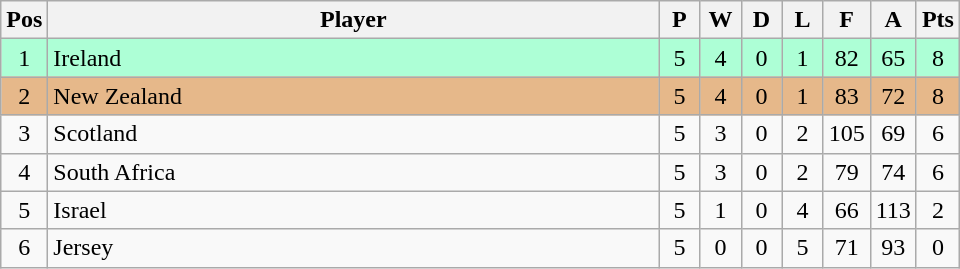<table class="wikitable" style="font-size: 100%">
<tr>
<th width=20>Pos</th>
<th width=400>Player</th>
<th width=20>P</th>
<th width=20>W</th>
<th width=20>D</th>
<th width=20>L</th>
<th width=20>F</th>
<th width=20>A</th>
<th width=20>Pts</th>
</tr>
<tr align=center style="background: #ADFFD6;">
<td>1</td>
<td align="left"> Ireland</td>
<td>5</td>
<td>4</td>
<td>0</td>
<td>1</td>
<td>82</td>
<td>65</td>
<td>8</td>
</tr>
<tr align=center style="background: #E6B88A;">
<td>2</td>
<td align="left"> New Zealand</td>
<td>5</td>
<td>4</td>
<td>0</td>
<td>1</td>
<td>83</td>
<td>72</td>
<td>8</td>
</tr>
<tr align=center>
<td>3</td>
<td align="left"> Scotland</td>
<td>5</td>
<td>3</td>
<td>0</td>
<td>2</td>
<td>105</td>
<td>69</td>
<td>6</td>
</tr>
<tr align=center>
<td>4</td>
<td align="left"> South Africa</td>
<td>5</td>
<td>3</td>
<td>0</td>
<td>2</td>
<td>79</td>
<td>74</td>
<td>6</td>
</tr>
<tr align=center>
<td>5</td>
<td align="left"> Israel</td>
<td>5</td>
<td>1</td>
<td>0</td>
<td>4</td>
<td>66</td>
<td>113</td>
<td>2</td>
</tr>
<tr align=center>
<td>6</td>
<td align="left"> Jersey</td>
<td>5</td>
<td>0</td>
<td>0</td>
<td>5</td>
<td>71</td>
<td>93</td>
<td>0</td>
</tr>
</table>
